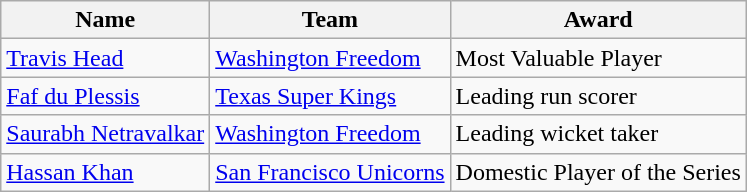<table class="wikitable">
<tr>
<th scope="col">Name</th>
<th scope="col">Team</th>
<th scope="col">Award</th>
</tr>
<tr>
<td><a href='#'>Travis Head</a></td>
<td><a href='#'>Washington Freedom</a></td>
<td scope="row">Most Valuable Player</td>
</tr>
<tr>
<td><a href='#'>Faf du Plessis</a></td>
<td><a href='#'>Texas Super Kings</a></td>
<td scope="row">Leading run scorer</td>
</tr>
<tr>
<td><a href='#'>Saurabh Netravalkar</a></td>
<td><a href='#'>Washington Freedom</a></td>
<td scope="row">Leading wicket taker</td>
</tr>
<tr>
<td><a href='#'>Hassan Khan</a></td>
<td><a href='#'>San Francisco Unicorns</a></td>
<td scope="row">Domestic Player of the Series</td>
</tr>
</table>
